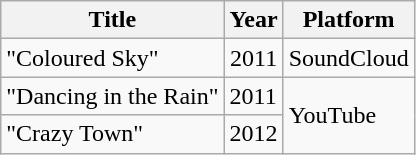<table class="wikitable">
<tr>
<th>Title</th>
<th>Year</th>
<th>Platform</th>
</tr>
<tr>
<td>"Coloured Sky"</td>
<td style="text-align:center;">2011</td>
<td>SoundCloud</td>
</tr>
<tr>
<td>"Dancing in the Rain" <br></td>
<td>2011</td>
<td rowspan="2">YouTube</td>
</tr>
<tr>
<td>"Crazy Town" <br></td>
<td>2012</td>
</tr>
</table>
